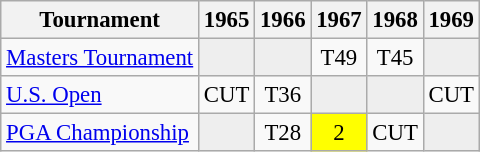<table class="wikitable" style="font-size:95%;text-align:center;">
<tr>
<th>Tournament</th>
<th>1965</th>
<th>1966</th>
<th>1967</th>
<th>1968</th>
<th>1969</th>
</tr>
<tr>
<td align=left><a href='#'>Masters Tournament</a></td>
<td style="background:#eeeeee;"></td>
<td style="background:#eeeeee;"></td>
<td>T49</td>
<td>T45</td>
<td style="background:#eeeeee;"></td>
</tr>
<tr>
<td align=left><a href='#'>U.S. Open</a></td>
<td>CUT</td>
<td>T36</td>
<td style="background:#eeeeee;"></td>
<td style="background:#eeeeee;"></td>
<td>CUT</td>
</tr>
<tr>
<td align=left><a href='#'>PGA Championship</a></td>
<td style="background:#eeeeee;"></td>
<td>T28</td>
<td style="background:yellow;">2</td>
<td>CUT</td>
<td style="background:#eeeeee;"></td>
</tr>
</table>
